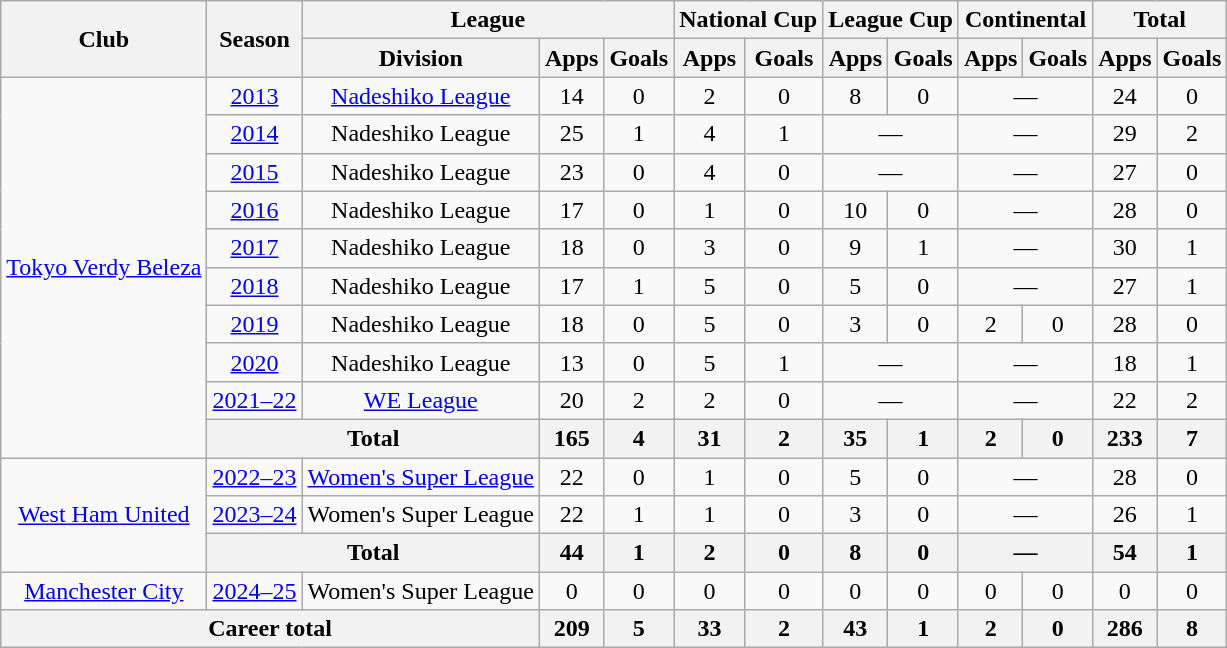<table class="wikitable" style="text-align:center">
<tr>
<th rowspan="2">Club</th>
<th rowspan="2">Season</th>
<th colspan="3">League</th>
<th colspan="2">National Cup</th>
<th colspan="2">League Cup</th>
<th colspan="2">Continental</th>
<th colspan="2">Total</th>
</tr>
<tr>
<th>Division</th>
<th>Apps</th>
<th>Goals</th>
<th>Apps</th>
<th>Goals</th>
<th>Apps</th>
<th>Goals</th>
<th>Apps</th>
<th>Goals</th>
<th>Apps</th>
<th>Goals</th>
</tr>
<tr>
<td rowspan="10"><a href='#'>Tokyo Verdy Beleza</a></td>
<td><a href='#'>2013</a></td>
<td><a href='#'>Nadeshiko League</a></td>
<td>14</td>
<td>0</td>
<td>2</td>
<td>0</td>
<td>8</td>
<td>0</td>
<td colspan="2">—</td>
<td>24</td>
<td>0</td>
</tr>
<tr>
<td><a href='#'>2014</a></td>
<td>Nadeshiko League</td>
<td>25</td>
<td>1</td>
<td>4</td>
<td>1</td>
<td colspan="2">—</td>
<td colspan="2">—</td>
<td>29</td>
<td>2</td>
</tr>
<tr>
<td><a href='#'>2015</a></td>
<td>Nadeshiko League</td>
<td>23</td>
<td>0</td>
<td>4</td>
<td>0</td>
<td colspan="2">—</td>
<td colspan="2">—</td>
<td>27</td>
<td>0</td>
</tr>
<tr>
<td><a href='#'>2016</a></td>
<td>Nadeshiko League</td>
<td>17</td>
<td>0</td>
<td>1</td>
<td>0</td>
<td>10</td>
<td>0</td>
<td colspan="2">—</td>
<td>28</td>
<td>0</td>
</tr>
<tr>
<td><a href='#'>2017</a></td>
<td>Nadeshiko League</td>
<td>18</td>
<td>0</td>
<td>3</td>
<td>0</td>
<td>9</td>
<td>1</td>
<td colspan="2">—</td>
<td>30</td>
<td>1</td>
</tr>
<tr>
<td><a href='#'>2018</a></td>
<td>Nadeshiko League</td>
<td>17</td>
<td>1</td>
<td>5</td>
<td>0</td>
<td>5</td>
<td>0</td>
<td colspan="2">—</td>
<td>27</td>
<td>1</td>
</tr>
<tr>
<td><a href='#'>2019</a></td>
<td>Nadeshiko League</td>
<td>18</td>
<td>0</td>
<td>5</td>
<td>0</td>
<td>3</td>
<td>0</td>
<td>2</td>
<td>0</td>
<td>28</td>
<td>0</td>
</tr>
<tr>
<td><a href='#'>2020</a></td>
<td>Nadeshiko League</td>
<td>13</td>
<td>0</td>
<td>5</td>
<td>1</td>
<td colspan="2">—</td>
<td colspan="2">—</td>
<td>18</td>
<td>1</td>
</tr>
<tr>
<td><a href='#'>2021–22</a></td>
<td><a href='#'>WE League</a></td>
<td>20</td>
<td>2</td>
<td>2</td>
<td>0</td>
<td colspan="2">—</td>
<td colspan="2">—</td>
<td>22</td>
<td>2</td>
</tr>
<tr>
<th colspan="2">Total</th>
<th>165</th>
<th>4</th>
<th>31</th>
<th>2</th>
<th>35</th>
<th>1</th>
<th>2</th>
<th>0</th>
<th>233</th>
<th>7</th>
</tr>
<tr>
<td rowspan="3"><a href='#'>West Ham United</a></td>
<td><a href='#'>2022–23</a></td>
<td><a href='#'>Women's Super League</a></td>
<td>22</td>
<td>0</td>
<td>1</td>
<td>0</td>
<td>5</td>
<td>0</td>
<td colspan="2">—</td>
<td>28</td>
<td>0</td>
</tr>
<tr>
<td><a href='#'>2023–24</a></td>
<td>Women's Super League</td>
<td>22</td>
<td>1</td>
<td>1</td>
<td>0</td>
<td>3</td>
<td>0</td>
<td colspan="2">—</td>
<td>26</td>
<td>1</td>
</tr>
<tr>
<th colspan="2">Total</th>
<th>44</th>
<th>1</th>
<th>2</th>
<th>0</th>
<th>8</th>
<th>0</th>
<th colspan="2">—</th>
<th>54</th>
<th>1</th>
</tr>
<tr>
<td><a href='#'>Manchester City</a></td>
<td><a href='#'>2024–25</a></td>
<td>Women's Super League</td>
<td>0</td>
<td>0</td>
<td>0</td>
<td>0</td>
<td>0</td>
<td>0</td>
<td>0</td>
<td>0</td>
<td>0</td>
<td>0</td>
</tr>
<tr>
<th colspan="3">Career total</th>
<th>209</th>
<th>5</th>
<th>33</th>
<th>2</th>
<th>43</th>
<th>1</th>
<th>2</th>
<th>0</th>
<th>286</th>
<th>8</th>
</tr>
</table>
